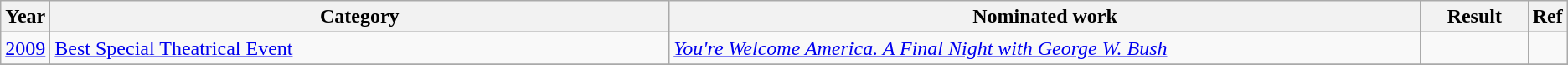<table class=wikitable>
<tr>
<th scope="col" style="width:1em;">Year</th>
<th scope="col" style="width:32em;">Category</th>
<th scope="col" style="width:39em;">Nominated work</th>
<th scope="col" style="width:5em;">Result</th>
<th>Ref</th>
</tr>
<tr>
<td><a href='#'>2009</a></td>
<td><a href='#'>Best Special Theatrical Event</a></td>
<td><em><a href='#'>You're Welcome America. A Final Night with George W. Bush</a></em></td>
<td></td>
<td></td>
</tr>
<tr>
</tr>
</table>
